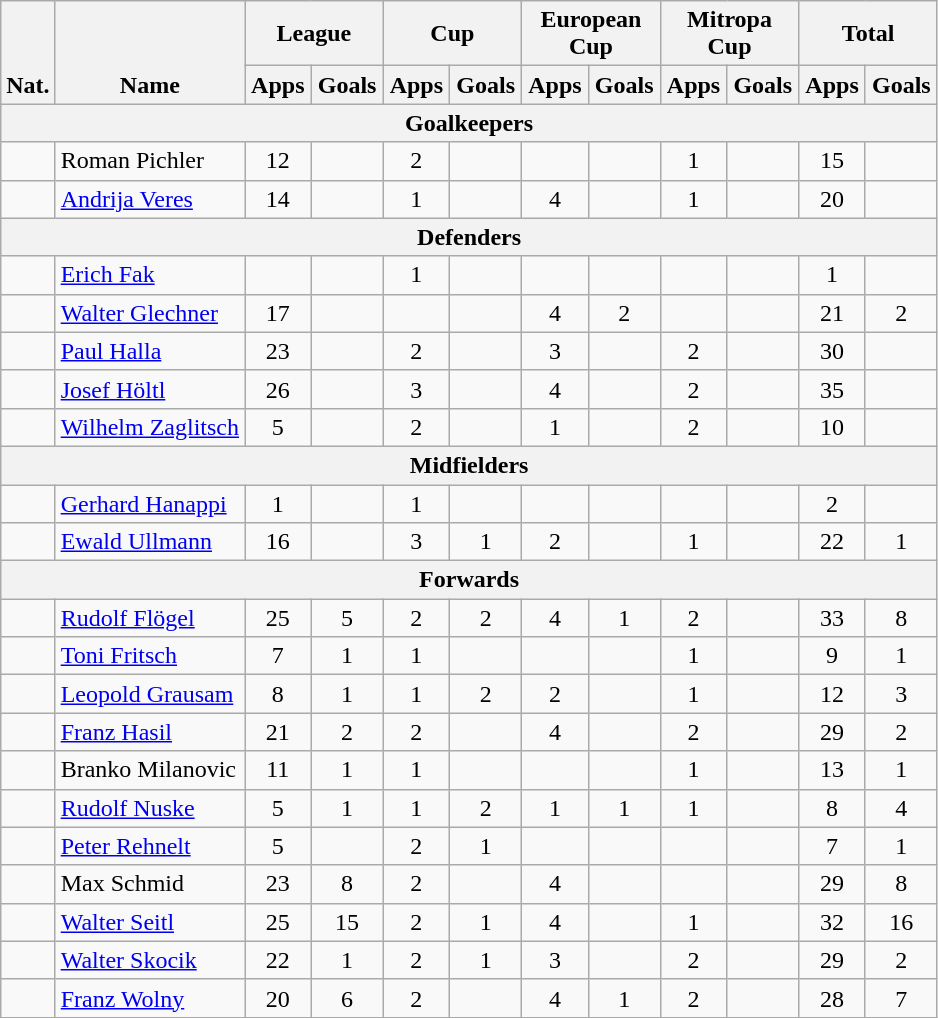<table class="wikitable" style="text-align:center">
<tr>
<th rowspan="2" valign="bottom">Nat.</th>
<th rowspan="2" valign="bottom">Name</th>
<th colspan="2" width="85">League</th>
<th colspan="2" width="85">Cup</th>
<th colspan="2" width="85">European Cup</th>
<th colspan="2" width="85">Mitropa Cup</th>
<th colspan="2" width="85">Total</th>
</tr>
<tr>
<th>Apps</th>
<th>Goals</th>
<th>Apps</th>
<th>Goals</th>
<th>Apps</th>
<th>Goals</th>
<th>Apps</th>
<th>Goals</th>
<th>Apps</th>
<th>Goals</th>
</tr>
<tr>
<th colspan=15>Goalkeepers</th>
</tr>
<tr>
<td></td>
<td align="left">Roman Pichler</td>
<td>12</td>
<td></td>
<td>2</td>
<td></td>
<td></td>
<td></td>
<td>1</td>
<td></td>
<td>15</td>
<td></td>
</tr>
<tr>
<td></td>
<td align="left"><a href='#'>Andrija Veres</a></td>
<td>14</td>
<td></td>
<td>1</td>
<td></td>
<td>4</td>
<td></td>
<td>1</td>
<td></td>
<td>20</td>
<td></td>
</tr>
<tr>
<th colspan=15>Defenders</th>
</tr>
<tr>
<td></td>
<td align="left"><a href='#'>Erich Fak</a></td>
<td></td>
<td></td>
<td>1</td>
<td></td>
<td></td>
<td></td>
<td></td>
<td></td>
<td>1</td>
<td></td>
</tr>
<tr>
<td></td>
<td align="left"><a href='#'>Walter Glechner</a></td>
<td>17</td>
<td></td>
<td></td>
<td></td>
<td>4</td>
<td>2</td>
<td></td>
<td></td>
<td>21</td>
<td>2</td>
</tr>
<tr>
<td></td>
<td align="left"><a href='#'>Paul Halla</a></td>
<td>23</td>
<td></td>
<td>2</td>
<td></td>
<td>3</td>
<td></td>
<td>2</td>
<td></td>
<td>30</td>
<td></td>
</tr>
<tr>
<td></td>
<td align="left"><a href='#'>Josef Höltl</a></td>
<td>26</td>
<td></td>
<td>3</td>
<td></td>
<td>4</td>
<td></td>
<td>2</td>
<td></td>
<td>35</td>
<td></td>
</tr>
<tr>
<td></td>
<td align="left"><a href='#'>Wilhelm Zaglitsch</a></td>
<td>5</td>
<td></td>
<td>2</td>
<td></td>
<td>1</td>
<td></td>
<td>2</td>
<td></td>
<td>10</td>
<td></td>
</tr>
<tr>
<th colspan=15>Midfielders</th>
</tr>
<tr>
<td></td>
<td align="left"><a href='#'>Gerhard Hanappi</a></td>
<td>1</td>
<td></td>
<td>1</td>
<td></td>
<td></td>
<td></td>
<td></td>
<td></td>
<td>2</td>
<td></td>
</tr>
<tr>
<td></td>
<td align="left"><a href='#'>Ewald Ullmann</a></td>
<td>16</td>
<td></td>
<td>3</td>
<td>1</td>
<td>2</td>
<td></td>
<td>1</td>
<td></td>
<td>22</td>
<td>1</td>
</tr>
<tr>
<th colspan=15>Forwards</th>
</tr>
<tr>
<td></td>
<td align="left"><a href='#'>Rudolf Flögel</a></td>
<td>25</td>
<td>5</td>
<td>2</td>
<td>2</td>
<td>4</td>
<td>1</td>
<td>2</td>
<td></td>
<td>33</td>
<td>8</td>
</tr>
<tr>
<td></td>
<td align="left"><a href='#'>Toni Fritsch</a></td>
<td>7</td>
<td>1</td>
<td>1</td>
<td></td>
<td></td>
<td></td>
<td>1</td>
<td></td>
<td>9</td>
<td>1</td>
</tr>
<tr>
<td></td>
<td align="left"><a href='#'>Leopold Grausam</a></td>
<td>8</td>
<td>1</td>
<td>1</td>
<td>2</td>
<td>2</td>
<td></td>
<td>1</td>
<td></td>
<td>12</td>
<td>3</td>
</tr>
<tr>
<td></td>
<td align="left"><a href='#'>Franz Hasil</a></td>
<td>21</td>
<td>2</td>
<td>2</td>
<td></td>
<td>4</td>
<td></td>
<td>2</td>
<td></td>
<td>29</td>
<td>2</td>
</tr>
<tr>
<td></td>
<td align="left">Branko Milanovic</td>
<td>11</td>
<td>1</td>
<td>1</td>
<td></td>
<td></td>
<td></td>
<td>1</td>
<td></td>
<td>13</td>
<td>1</td>
</tr>
<tr>
<td></td>
<td align="left"><a href='#'>Rudolf Nuske</a></td>
<td>5</td>
<td>1</td>
<td>1</td>
<td>2</td>
<td>1</td>
<td>1</td>
<td>1</td>
<td></td>
<td>8</td>
<td>4</td>
</tr>
<tr>
<td></td>
<td align="left"><a href='#'>Peter Rehnelt</a></td>
<td>5</td>
<td></td>
<td>2</td>
<td>1</td>
<td></td>
<td></td>
<td></td>
<td></td>
<td>7</td>
<td>1</td>
</tr>
<tr>
<td></td>
<td align="left">Max Schmid</td>
<td>23</td>
<td>8</td>
<td>2</td>
<td></td>
<td>4</td>
<td></td>
<td></td>
<td></td>
<td>29</td>
<td>8</td>
</tr>
<tr>
<td></td>
<td align="left"><a href='#'>Walter Seitl</a></td>
<td>25</td>
<td>15</td>
<td>2</td>
<td>1</td>
<td>4</td>
<td></td>
<td>1</td>
<td></td>
<td>32</td>
<td>16</td>
</tr>
<tr>
<td></td>
<td align="left"><a href='#'>Walter Skocik</a></td>
<td>22</td>
<td>1</td>
<td>2</td>
<td>1</td>
<td>3</td>
<td></td>
<td>2</td>
<td></td>
<td>29</td>
<td>2</td>
</tr>
<tr>
<td></td>
<td align="left"><a href='#'>Franz Wolny</a></td>
<td>20</td>
<td>6</td>
<td>2</td>
<td></td>
<td>4</td>
<td>1</td>
<td>2</td>
<td></td>
<td>28</td>
<td>7</td>
</tr>
</table>
